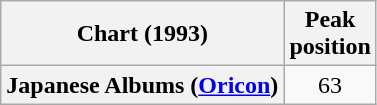<table class="wikitable plainrowheaders" style="text-align:center;" border="1">
<tr>
<th scope="col">Chart (1993)</th>
<th scope="col">Peak<br>position</th>
</tr>
<tr>
<th scope="row">Japanese Albums (<a href='#'>Oricon</a>)</th>
<td>63</td>
</tr>
</table>
